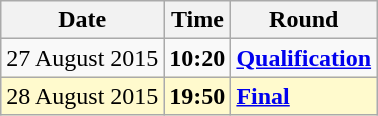<table class="wikitable">
<tr>
<th>Date</th>
<th>Time</th>
<th>Round</th>
</tr>
<tr>
<td>27 August 2015</td>
<td><strong>10:20</strong></td>
<td><strong><a href='#'>Qualification</a></strong></td>
</tr>
<tr style=background:lemonchiffon>
<td>28 August 2015</td>
<td><strong>19:50</strong></td>
<td><strong><a href='#'>Final</a></strong></td>
</tr>
</table>
